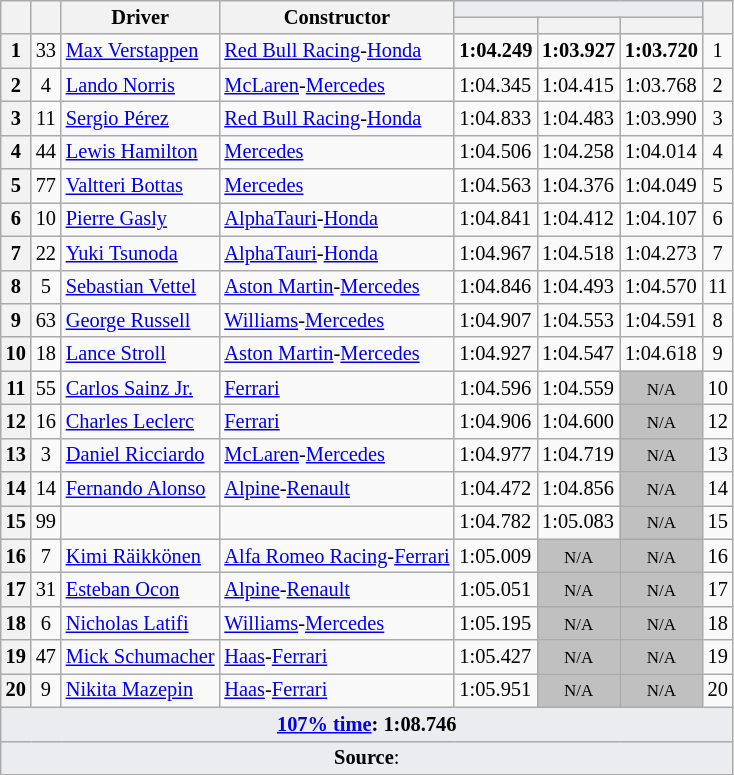<table class="wikitable sortable" style="font-size: 85%;">
<tr>
<th rowspan="2"></th>
<th rowspan="2"></th>
<th rowspan="2">Driver</th>
<th rowspan="2">Constructor</th>
<th colspan="3" style="background:#eaecf0; text-align:center;"></th>
<th rowspan="2"></th>
</tr>
<tr>
<th scope="col"></th>
<th scope="col"></th>
<th scope="col"></th>
</tr>
<tr>
<th scope="row">1</th>
<td align="center">33</td>
<td data-sort-value="ver"> <a href='#'>Max Verstappen</a></td>
<td><a href='#'>Red Bull Racing</a>-<a href='#'>Honda</a></td>
<td><strong>1:04.249</strong></td>
<td><strong>1:03.927</strong></td>
<td><strong>1:03.720</strong></td>
<td align="center">1</td>
</tr>
<tr>
<th scope="row">2</th>
<td align="center">4</td>
<td data-sort-value="nor"> <a href='#'>Lando Norris</a></td>
<td><a href='#'>McLaren</a>-<a href='#'>Mercedes</a></td>
<td>1:04.345</td>
<td>1:04.415</td>
<td>1:03.768</td>
<td align="center">2</td>
</tr>
<tr>
<th scope="row">3</th>
<td align="center">11</td>
<td data-sort-value="per"> <a href='#'>Sergio Pérez</a></td>
<td><a href='#'>Red Bull Racing</a>-<a href='#'>Honda</a></td>
<td>1:04.833</td>
<td>1:04.483</td>
<td>1:03.990</td>
<td align="center">3</td>
</tr>
<tr>
<th scope="row">4</th>
<td align="center">44</td>
<td data-sort-value="ham"> <a href='#'>Lewis Hamilton</a></td>
<td><a href='#'>Mercedes</a></td>
<td>1:04.506</td>
<td>1:04.258</td>
<td>1:04.014</td>
<td align="center">4</td>
</tr>
<tr>
<th scope="row">5</th>
<td align="center">77</td>
<td data-sort-value="bot"> <a href='#'>Valtteri Bottas</a></td>
<td><a href='#'>Mercedes</a></td>
<td>1:04.563</td>
<td>1:04.376</td>
<td>1:04.049</td>
<td align="center">5</td>
</tr>
<tr>
<th scope="row">6</th>
<td align="center">10</td>
<td data-sort-value="gas"> <a href='#'>Pierre Gasly</a></td>
<td><a href='#'>AlphaTauri</a>-<a href='#'>Honda</a></td>
<td>1:04.841</td>
<td>1:04.412</td>
<td>1:04.107</td>
<td align="center">6</td>
</tr>
<tr>
<th scope="row">7</th>
<td align="center">22</td>
<td data-sort-value="tsu"> <a href='#'>Yuki Tsunoda</a></td>
<td><a href='#'>AlphaTauri</a>-<a href='#'>Honda</a></td>
<td>1:04.967</td>
<td>1:04.518</td>
<td>1:04.273</td>
<td align="center">7</td>
</tr>
<tr>
<th scope="row">8</th>
<td align="center">5</td>
<td data-sort-value="vet"> <a href='#'>Sebastian Vettel</a></td>
<td><a href='#'>Aston Martin</a>-<a href='#'>Mercedes</a></td>
<td>1:04.846</td>
<td>1:04.493</td>
<td>1:04.570</td>
<td align="center">11</td>
</tr>
<tr>
<th scope="row">9</th>
<td align="center">63</td>
<td data-sort-value="rus"> <a href='#'>George Russell</a></td>
<td><a href='#'>Williams</a>-<a href='#'>Mercedes</a></td>
<td>1:04.907</td>
<td>1:04.553</td>
<td>1:04.591</td>
<td align="center">8</td>
</tr>
<tr>
<th scope="row">10</th>
<td align="center">18</td>
<td data-sort-value="str"> <a href='#'>Lance Stroll</a></td>
<td><a href='#'>Aston Martin</a>-<a href='#'>Mercedes</a></td>
<td>1:04.927</td>
<td>1:04.547</td>
<td>1:04.618</td>
<td align="center">9</td>
</tr>
<tr>
<th scope="row">11</th>
<td align="center">55</td>
<td data-sort-value="sai"> <a href='#'>Carlos Sainz Jr.</a></td>
<td><a href='#'>Ferrari</a></td>
<td>1:04.596</td>
<td>1:04.559</td>
<td style="background: silver" align="center" data-sort-value="15"><small>N/A</small></td>
<td align="center">10</td>
</tr>
<tr>
<th scope="row">12</th>
<td align="center">16</td>
<td data-sort-value="lec"> <a href='#'>Charles Leclerc</a></td>
<td><a href='#'>Ferrari</a></td>
<td>1:04.906</td>
<td>1:04.600</td>
<td style="background: silver" align="center" data-sort-value="15"><small>N/A</small></td>
<td align="center">12</td>
</tr>
<tr>
<th scope="row">13</th>
<td align="center">3</td>
<td data-sort-value="ric"> <a href='#'>Daniel Ricciardo</a></td>
<td><a href='#'>McLaren</a>-<a href='#'>Mercedes</a></td>
<td>1:04.977</td>
<td>1:04.719</td>
<td style="background: silver" align="center" data-sort-value="15"><small>N/A</small></td>
<td align="center">13</td>
</tr>
<tr>
<th scope="row">14</th>
<td align="center">14</td>
<td data-sort-value="alo"> <a href='#'>Fernando Alonso</a></td>
<td><a href='#'>Alpine</a>-<a href='#'>Renault</a></td>
<td>1:04.472</td>
<td>1:04.856</td>
<td style="background: silver" align="center" data-sort-value="15"><small>N/A</small></td>
<td align="center">14</td>
</tr>
<tr>
<th scope="row">15</th>
<td align="center">99</td>
<td data-sort-value="gio"></td>
<td></td>
<td>1:04.782</td>
<td>1:05.083</td>
<td style="background: silver" align="center"><small>N/A</small></td>
<td align="center">15</td>
</tr>
<tr>
<th scope="row">16</th>
<td align="center">7</td>
<td data-sort-value="rai"> <a href='#'>Kimi Räikkönen</a></td>
<td><a href='#'>Alfa Romeo Racing</a>-<a href='#'>Ferrari</a></td>
<td>1:05.009</td>
<td style="background: silver" align="center" data-sort-value="14"><small>N/A</small></td>
<td style="background: silver" align="center" data-sort-value="14"><small>N/A</small></td>
<td align="center">16</td>
</tr>
<tr>
<th scope="row">17</th>
<td align="center">31</td>
<td data-sort-value="oco"> <a href='#'>Esteban Ocon</a></td>
<td><a href='#'>Alpine</a>-<a href='#'>Renault</a></td>
<td>1:05.051</td>
<td style="background: silver" align="center" data-sort-value="18"><small>N/A</small></td>
<td style="background: silver" align="center" data-sort-value="15"><small>N/A</small></td>
<td align="center">17</td>
</tr>
<tr>
<th scope="row">18</th>
<td align="center">6</td>
<td data-sort-value="lat"> <a href='#'>Nicholas Latifi</a></td>
<td><a href='#'>Williams</a>-<a href='#'>Mercedes</a></td>
<td>1:05.195</td>
<td style="background: silver" align="center" data-sort-value="18"><small>N/A</small></td>
<td style="background: silver" align="center" data-sort-value="18"><small>N/A</small></td>
<td align="center">18</td>
</tr>
<tr>
<th scope="row">19</th>
<td align="center">47</td>
<td data-sort-value="sch"> <a href='#'>Mick Schumacher</a></td>
<td><a href='#'>Haas</a>-<a href='#'>Ferrari</a></td>
<td>1:05.427</td>
<td style="background: silver" align="center" data-sort-value="14"><small>N/A</small></td>
<td style="background: silver" align="center" data-sort-value="18"><small>N/A</small></td>
<td align="center">19</td>
</tr>
<tr>
<th scope="row">20</th>
<td align="center">9</td>
<td data-sort-value="maz"><a href='#'>Nikita Mazepin</a></td>
<td><a href='#'>Haas</a>-<a href='#'>Ferrari</a></td>
<td>1:05.951</td>
<td style="background: silver" align="center" data-sort-value="19"><small>N/A</small></td>
<td style="background: silver" align="center" data-sort-value="19"><small>N/A</small></td>
<td align="center">20</td>
</tr>
<tr class="sortbottom">
<td colspan="8" style="background-color:#EAECF0;text-align:center"><strong><a href='#'>107% time</a>: 1:08.746</strong></td>
</tr>
<tr class="sortbottom">
<td colspan="8" style="background-color:#EAECF0;text-align:center"><strong>Source</strong>:</td>
</tr>
<tr>
</tr>
</table>
